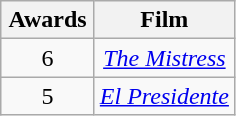<table class="wikitable" style="text-align:center;">
<tr>
<th scope="col" width="55">Awards</th>
<th scope="col" align="center">Film</th>
</tr>
<tr>
<td style="text-align:center">6</td>
<td><em><a href='#'>The Mistress</a></em></td>
</tr>
<tr>
<td style="text-align:center">5</td>
<td><em><a href='#'>El Presidente</a></em></td>
</tr>
</table>
